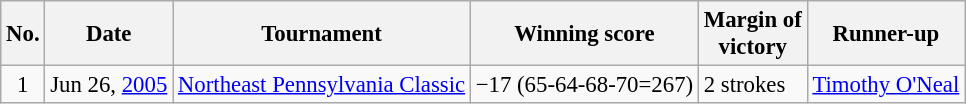<table class="wikitable" style="font-size:95%;">
<tr>
<th>No.</th>
<th>Date</th>
<th>Tournament</th>
<th>Winning score</th>
<th>Margin of<br>victory</th>
<th>Runner-up</th>
</tr>
<tr>
<td align=center>1</td>
<td align=right>Jun 26, <a href='#'>2005</a></td>
<td><a href='#'>Northeast Pennsylvania Classic</a></td>
<td>−17 (65-64-68-70=267)</td>
<td>2 strokes</td>
<td> <a href='#'>Timothy O'Neal</a></td>
</tr>
</table>
